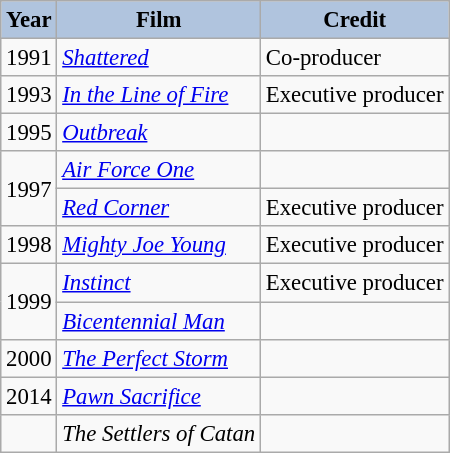<table class="wikitable" style="font-size:95%;">
<tr>
<th style="background:#B0C4DE;">Year</th>
<th style="background:#B0C4DE;">Film</th>
<th style="background:#B0C4DE;">Credit</th>
</tr>
<tr>
<td>1991</td>
<td><em><a href='#'>Shattered</a></em></td>
<td>Co-producer</td>
</tr>
<tr>
<td>1993</td>
<td><em><a href='#'>In the Line of Fire</a></em></td>
<td>Executive producer</td>
</tr>
<tr>
<td>1995</td>
<td><em><a href='#'>Outbreak</a></em></td>
<td></td>
</tr>
<tr>
<td rowspan=2>1997</td>
<td><em><a href='#'>Air Force One</a></em></td>
<td></td>
</tr>
<tr>
<td><em><a href='#'>Red Corner</a></em></td>
<td>Executive producer</td>
</tr>
<tr>
<td>1998</td>
<td><em><a href='#'>Mighty Joe Young</a></em></td>
<td>Executive producer</td>
</tr>
<tr>
<td rowspan=2>1999</td>
<td><em><a href='#'>Instinct</a></em></td>
<td>Executive producer</td>
</tr>
<tr>
<td><em><a href='#'>Bicentennial Man</a></em></td>
<td></td>
</tr>
<tr>
<td>2000</td>
<td><em><a href='#'>The Perfect Storm</a></em></td>
<td></td>
</tr>
<tr>
<td>2014</td>
<td><em><a href='#'>Pawn Sacrifice</a></em></td>
<td></td>
</tr>
<tr>
<td></td>
<td><em>The Settlers of Catan</em></td>
<td></td>
</tr>
</table>
